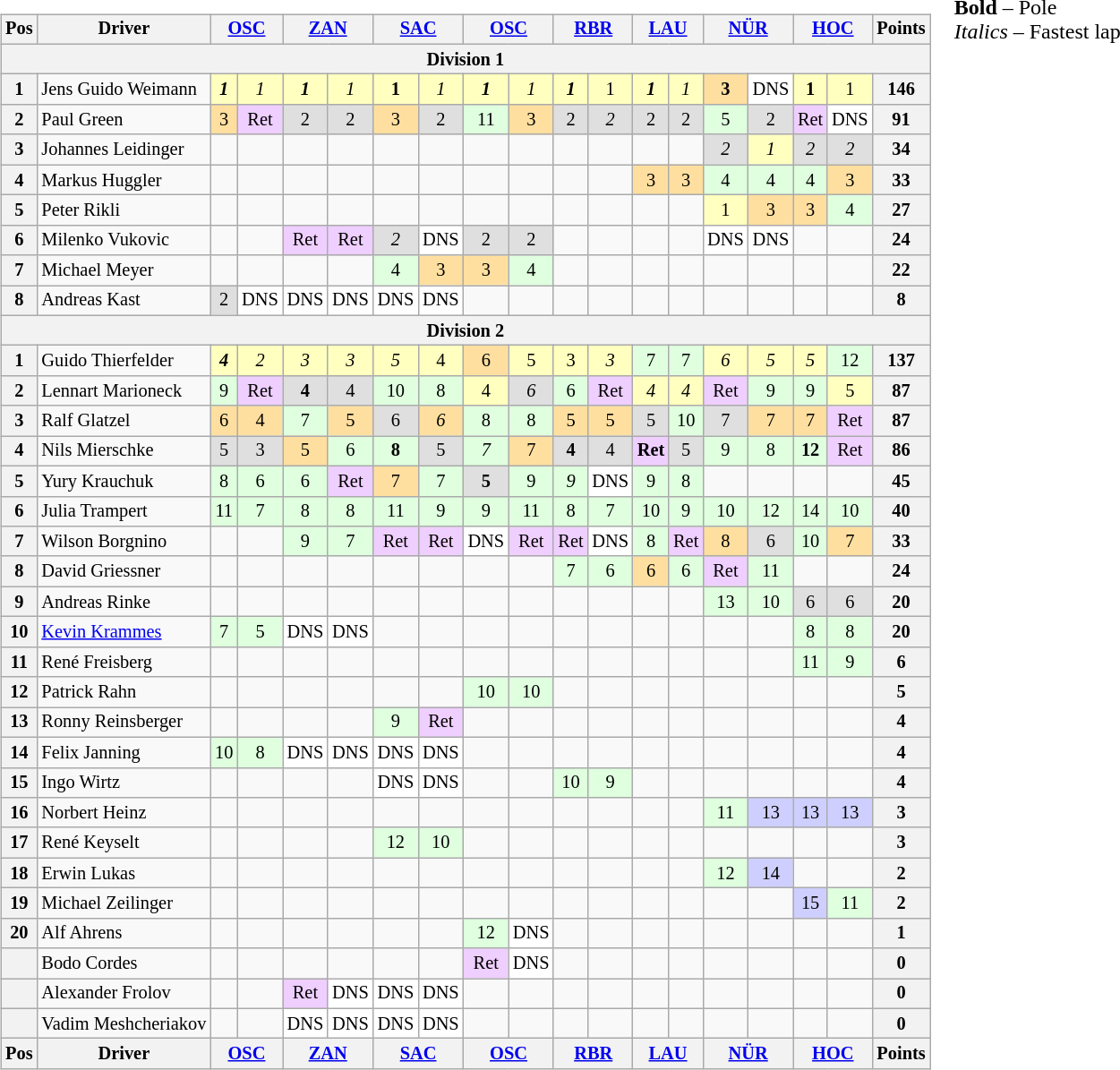<table>
<tr>
<td><br><table class="wikitable" style="font-size:85%; text-align:center">
<tr style="background:#f9f9f9" valign="top">
<th valign="middle">Pos</th>
<th valign="middle">Driver</th>
<th colspan=2><a href='#'>OSC</a><br></th>
<th colspan=2><a href='#'>ZAN</a><br></th>
<th colspan=2><a href='#'>SAC</a><br></th>
<th colspan=2><a href='#'>OSC</a><br></th>
<th colspan=2><a href='#'>RBR</a><br></th>
<th colspan=2><a href='#'>LAU</a><br></th>
<th colspan=2><a href='#'>NÜR</a><br></th>
<th colspan=2><a href='#'>HOC</a><br></th>
<th valign="middle">Points</th>
</tr>
<tr>
<th colspan=19>Division 1</th>
</tr>
<tr>
<th>1</th>
<td align="left"> Jens Guido Weimann</td>
<td style="background:#FFFFBF;"><strong><em>1</em></strong></td>
<td style="background:#FFFFBF;"><em>1</em></td>
<td style="background:#FFFFBF;"><strong><em>1</em></strong></td>
<td style="background:#FFFFBF;"><em>1</em></td>
<td style="background:#FFFFBF;"><strong>1</strong></td>
<td style="background:#FFFFBF;"><em>1</em></td>
<td style="background:#FFFFBF;"><strong><em>1</em></strong></td>
<td style="background:#FFFFBF;"><em>1</em></td>
<td style="background:#FFFFBF;"><strong><em>1</em></strong></td>
<td style="background:#FFFFBF;">1</td>
<td style="background:#FFFFBF;"><strong><em>1</em></strong></td>
<td style="background:#FFFFBF;"><em>1</em></td>
<td style="background:#FFDF9F;"><strong>3</strong></td>
<td style="background:#FFFFFF;">DNS</td>
<td style="background:#FFFFBF;"><strong>1</strong></td>
<td style="background:#FFFFBF;">1</td>
<th>146</th>
</tr>
<tr>
<th>2</th>
<td align="left"> Paul Green</td>
<td style="background:#FFDF9F;">3</td>
<td style="background:#EFCFFF;">Ret</td>
<td style="background:#DFDFDF;">2</td>
<td style="background:#DFDFDF;">2</td>
<td style="background:#FFDF9F;">3</td>
<td style="background:#DFDFDF;">2</td>
<td style="background:#DFFFDF;">11</td>
<td style="background:#FFDF9F;">3</td>
<td style="background:#DFDFDF;">2</td>
<td style="background:#DFDFDF;"><em>2</em></td>
<td style="background:#DFDFDF;">2</td>
<td style="background:#DFDFDF;">2</td>
<td style="background:#DFFFDF;">5</td>
<td style="background:#DFDFDF;">2</td>
<td style="background:#EFCFFF;">Ret</td>
<td style="background:#FFFFFF;">DNS</td>
<th>91</th>
</tr>
<tr>
<th>3</th>
<td align="left"> Johannes Leidinger</td>
<td></td>
<td></td>
<td></td>
<td></td>
<td></td>
<td></td>
<td></td>
<td></td>
<td></td>
<td></td>
<td></td>
<td></td>
<td style="background:#DFDFDF;"><em>2</em></td>
<td style="background:#FFFFBF;"><em>1</em></td>
<td style="background:#DFDFDF;"><em>2</em></td>
<td style="background:#DFDFDF;"><em>2</em></td>
<th>34</th>
</tr>
<tr>
<th>4</th>
<td align="left"> Markus Huggler</td>
<td></td>
<td></td>
<td></td>
<td></td>
<td></td>
<td></td>
<td></td>
<td></td>
<td></td>
<td></td>
<td style="background:#FFDF9F;">3</td>
<td style="background:#FFDF9F;">3</td>
<td style="background:#DFFFDF;">4</td>
<td style="background:#DFFFDF;">4</td>
<td style="background:#DFFFDF;">4</td>
<td style="background:#FFDF9F;">3</td>
<th>33</th>
</tr>
<tr>
<th>5</th>
<td align="left"> Peter Rikli</td>
<td></td>
<td></td>
<td></td>
<td></td>
<td></td>
<td></td>
<td></td>
<td></td>
<td></td>
<td></td>
<td></td>
<td></td>
<td style="background:#FFFFBF;">1</td>
<td style="background:#FFDF9F;">3</td>
<td style="background:#FFDF9F;">3</td>
<td style="background:#DFFFDF;">4</td>
<th>27</th>
</tr>
<tr>
<th>6</th>
<td align="left"> Milenko Vukovic</td>
<td></td>
<td></td>
<td style="background:#EFCFFF;">Ret</td>
<td style="background:#EFCFFF;">Ret</td>
<td style="background:#DFDFDF;"><em>2</em></td>
<td style="background:#FFFFFF;">DNS</td>
<td style="background:#DFDFDF;">2</td>
<td style="background:#DFDFDF;">2</td>
<td></td>
<td></td>
<td></td>
<td></td>
<td style="background:#FFFFFF;">DNS</td>
<td style="background:#FFFFFF;">DNS</td>
<td></td>
<td></td>
<th>24</th>
</tr>
<tr>
<th>7</th>
<td align="left"> Michael Meyer</td>
<td></td>
<td></td>
<td></td>
<td></td>
<td style="background:#DFFFDF;">4</td>
<td style="background:#FFDF9F;">3</td>
<td style="background:#FFDF9F;">3</td>
<td style="background:#DFFFDF;">4</td>
<td></td>
<td></td>
<td></td>
<td></td>
<td></td>
<td></td>
<td></td>
<td></td>
<th>22</th>
</tr>
<tr>
<th>8</th>
<td align="left"> Andreas Kast</td>
<td style="background:#DFDFDF;">2</td>
<td style="background:#FFFFFF;">DNS</td>
<td style="background:#FFFFFF;">DNS</td>
<td style="background:#FFFFFF;">DNS</td>
<td style="background:#FFFFFF;">DNS</td>
<td style="background:#FFFFFF;">DNS</td>
<td></td>
<td></td>
<td></td>
<td></td>
<td></td>
<td></td>
<td></td>
<td></td>
<td></td>
<td></td>
<th>8</th>
</tr>
<tr>
<th colspan=19>Division 2</th>
</tr>
<tr>
<th>1</th>
<td align="left"> Guido Thierfelder</td>
<td style="background:#FFFFBF;"><strong><em>4</em></strong></td>
<td style="background:#FFFFBF;"><em>2</em></td>
<td style="background:#FFFFBF;"><em>3</em></td>
<td style="background:#FFFFBF;"><em>3</em></td>
<td style="background:#FFFFBF;"><em>5</em></td>
<td style="background:#FFFFBF;">4</td>
<td style="background:#FFDF9F;">6</td>
<td style="background:#FFFFBF;">5</td>
<td style="background:#FFFFBF;">3</td>
<td style="background:#FFFFBF;"><em>3</em></td>
<td style="background:#DFFFDF;">7</td>
<td style="background:#DFFFDF;">7</td>
<td style="background:#FFFFBF;"><em>6</em></td>
<td style="background:#FFFFBF;"><em>5</em></td>
<td style="background:#FFFFBF;"><em>5</em></td>
<td style="background:#DFFFDF;">12</td>
<th>137</th>
</tr>
<tr>
<th>2</th>
<td align="left"> Lennart Marioneck</td>
<td style="background:#DFFFDF;">9</td>
<td style="background:#EFCFFF;">Ret</td>
<td style="background:#DFDFDF;"><strong>4</strong></td>
<td style="background:#DFDFDF;">4</td>
<td style="background:#DFFFDF;">10</td>
<td style="background:#DFFFDF;">8</td>
<td style="background:#FFFFBF;">4</td>
<td style="background:#DFDFDF;"><em>6</em></td>
<td style="background:#DFFFDF;">6</td>
<td style="background:#EFCFFF;">Ret</td>
<td style="background:#FFFFBF;"><em>4</em></td>
<td style="background:#FFFFBF;"><em>4</em></td>
<td style="background:#EFCFFF;">Ret</td>
<td style="background:#DFFFDF;">9</td>
<td style="background:#DFFFDF;">9</td>
<td style="background:#FFFFBF;">5</td>
<th>87</th>
</tr>
<tr>
<th>3</th>
<td align="left"> Ralf Glatzel</td>
<td style="background:#FFDF9F;">6</td>
<td style="background:#FFDF9F;">4</td>
<td style="background:#DFFFDF;">7</td>
<td style="background:#FFDF9F;">5</td>
<td style="background:#DFDFDF;">6</td>
<td style="background:#FFDF9F;"><em>6</em></td>
<td style="background:#DFFFDF;">8</td>
<td style="background:#DFFFDF;">8</td>
<td style="background:#FFDF9F;">5</td>
<td style="background:#FFDF9F;">5</td>
<td style="background:#DFDFDF;">5</td>
<td style="background:#DFFFDF;">10</td>
<td style="background:#DFDFDF;">7</td>
<td style="background:#FFDF9F;">7</td>
<td style="background:#FFDF9F;">7</td>
<td style="background:#EFCFFF;">Ret</td>
<th>87</th>
</tr>
<tr>
<th>4</th>
<td align="left"> Nils Mierschke</td>
<td style="background:#DFDFDF;">5</td>
<td style="background:#DFDFDF;">3</td>
<td style="background:#FFDF9F;">5</td>
<td style="background:#DFFFDF;">6</td>
<td style="background:#DFFFDF;"><strong>8</strong></td>
<td style="background:#DFDFDF;">5</td>
<td style="background:#DFFFDF;"><em>7</em></td>
<td style="background:#FFDF9F;">7</td>
<td style="background:#DFDFDF;"><strong>4</strong></td>
<td style="background:#DFDFDF;">4</td>
<td style="background:#EFCFFF;"><strong>Ret</strong></td>
<td style="background:#DFDFDF;">5</td>
<td style="background:#DFFFDF;">9</td>
<td style="background:#DFFFDF;">8</td>
<td style="background:#DFFFDF;"><strong>12</strong></td>
<td style="background:#EFCFFF;">Ret</td>
<th>86</th>
</tr>
<tr>
<th>5</th>
<td align="left"> Yury Krauchuk</td>
<td style="background:#DFFFDF;">8</td>
<td style="background:#DFFFDF;">6</td>
<td style="background:#DFFFDF;">6</td>
<td style="background:#EFCFFF;">Ret</td>
<td style="background:#FFDF9F;">7</td>
<td style="background:#DFFFDF;">7</td>
<td style="background:#DFDFDF;"><strong>5</strong></td>
<td style="background:#DFFFDF;">9</td>
<td style="background:#DFFFDF;"><em>9</em></td>
<td style="background:#FFFFFF;">DNS</td>
<td style="background:#DFFFDF;">9</td>
<td style="background:#DFFFDF;">8</td>
<td></td>
<td></td>
<td></td>
<td></td>
<th>45</th>
</tr>
<tr>
<th>6</th>
<td align="left"> Julia Trampert</td>
<td style="background:#DFFFDF;">11</td>
<td style="background:#DFFFDF;">7</td>
<td style="background:#DFFFDF;">8</td>
<td style="background:#DFFFDF;">8</td>
<td style="background:#DFFFDF;">11</td>
<td style="background:#DFFFDF;">9</td>
<td style="background:#DFFFDF;">9</td>
<td style="background:#DFFFDF;">11</td>
<td style="background:#DFFFDF;">8</td>
<td style="background:#DFFFDF;">7</td>
<td style="background:#DFFFDF;">10</td>
<td style="background:#DFFFDF;">9</td>
<td style="background:#DFFFDF;">10</td>
<td style="background:#DFFFDF;">12</td>
<td style="background:#DFFFDF;">14</td>
<td style="background:#DFFFDF;">10</td>
<th>40</th>
</tr>
<tr>
<th>7</th>
<td align="left"> Wilson Borgnino</td>
<td></td>
<td></td>
<td style="background:#DFFFDF;">9</td>
<td style="background:#DFFFDF;">7</td>
<td style="background:#EFCFFF;">Ret</td>
<td style="background:#EFCFFF;">Ret</td>
<td style="background:#FFFFFF;">DNS</td>
<td style="background:#EFCFFF;">Ret</td>
<td style="background:#EFCFFF;">Ret</td>
<td style="background:#FFFFFF;">DNS</td>
<td style="background:#DFFFDF;">8</td>
<td style="background:#EFCFFF;">Ret</td>
<td style="background:#FFDF9F;">8</td>
<td style="background:#DFDFDF;">6</td>
<td style="background:#DFFFDF;">10</td>
<td style="background:#FFDF9F;">7</td>
<th>33</th>
</tr>
<tr>
<th>8</th>
<td align="left"> David Griessner</td>
<td></td>
<td></td>
<td></td>
<td></td>
<td></td>
<td></td>
<td></td>
<td></td>
<td style="background:#DFFFDF;">7</td>
<td style="background:#DFFFDF;">6</td>
<td style="background:#FFDF9F;">6</td>
<td style="background:#DFFFDF;">6</td>
<td style="background:#EFCFFF;">Ret</td>
<td style="background:#DFFFDF;">11</td>
<td></td>
<td></td>
<th>24</th>
</tr>
<tr>
<th>9</th>
<td align="left"> Andreas Rinke</td>
<td></td>
<td></td>
<td></td>
<td></td>
<td></td>
<td></td>
<td></td>
<td></td>
<td></td>
<td></td>
<td></td>
<td></td>
<td style="background:#DFFFDF;">13</td>
<td style="background:#DFFFDF;">10</td>
<td style="background:#DFDFDF;">6</td>
<td style="background:#DFDFDF;">6</td>
<th>20</th>
</tr>
<tr>
<th>10</th>
<td align="left"> <a href='#'>Kevin Krammes</a></td>
<td style="background:#DFFFDF;">7</td>
<td style="background:#DFFFDF;">5</td>
<td style="background:#FFFFFF;">DNS</td>
<td style="background:#FFFFFF;">DNS</td>
<td></td>
<td></td>
<td></td>
<td></td>
<td></td>
<td></td>
<td></td>
<td></td>
<td></td>
<td></td>
<td style="background:#DFFFDF;">8</td>
<td style="background:#DFFFDF;">8</td>
<th>20</th>
</tr>
<tr>
<th>11</th>
<td align="left"> René Freisberg</td>
<td></td>
<td></td>
<td></td>
<td></td>
<td></td>
<td></td>
<td></td>
<td></td>
<td></td>
<td></td>
<td></td>
<td></td>
<td></td>
<td></td>
<td style="background:#DFFFDF;">11</td>
<td style="background:#DFFFDF;">9</td>
<th>6</th>
</tr>
<tr>
<th>12</th>
<td align="left"> Patrick Rahn</td>
<td></td>
<td></td>
<td></td>
<td></td>
<td></td>
<td></td>
<td style="background:#DFFFDF;">10</td>
<td style="background:#DFFFDF;">10</td>
<td></td>
<td></td>
<td></td>
<td></td>
<td></td>
<td></td>
<td></td>
<td></td>
<th>5</th>
</tr>
<tr>
<th>13</th>
<td align="left"> Ronny Reinsberger</td>
<td></td>
<td></td>
<td></td>
<td></td>
<td style="background:#DFFFDF;">9</td>
<td style="background:#EFCFFF;">Ret</td>
<td></td>
<td></td>
<td></td>
<td></td>
<td></td>
<td></td>
<td></td>
<td></td>
<td></td>
<td></td>
<th>4</th>
</tr>
<tr>
<th>14</th>
<td align="left"> Felix Janning</td>
<td style="background:#DFFFDF;">10</td>
<td style="background:#DFFFDF;">8</td>
<td style="background:#FFFFFF;">DNS</td>
<td style="background:#FFFFFF;">DNS</td>
<td style="background:#FFFFFF;">DNS</td>
<td style="background:#FFFFFF;">DNS</td>
<td></td>
<td></td>
<td></td>
<td></td>
<td></td>
<td></td>
<td></td>
<td></td>
<td></td>
<td></td>
<th>4</th>
</tr>
<tr>
<th>15</th>
<td align="left"> Ingo Wirtz</td>
<td></td>
<td></td>
<td></td>
<td></td>
<td style="background:#FFFFFF;">DNS</td>
<td style="background:#FFFFFF;">DNS</td>
<td></td>
<td></td>
<td style="background:#DFFFDF;">10</td>
<td style="background:#DFFFDF;">9</td>
<td></td>
<td></td>
<td></td>
<td></td>
<td></td>
<td></td>
<th>4</th>
</tr>
<tr>
<th>16</th>
<td align="left"> Norbert Heinz</td>
<td></td>
<td></td>
<td></td>
<td></td>
<td></td>
<td></td>
<td></td>
<td></td>
<td></td>
<td></td>
<td></td>
<td></td>
<td style="background:#DFFFDF;">11</td>
<td style="background:#CFCFFF;">13</td>
<td style="background:#CFCFFF;">13</td>
<td style="background:#CFCFFF;">13</td>
<th>3</th>
</tr>
<tr>
<th>17</th>
<td align="left"> René Keyselt</td>
<td></td>
<td></td>
<td></td>
<td></td>
<td style="background:#DFFFDF;">12</td>
<td style="background:#DFFFDF;">10</td>
<td></td>
<td></td>
<td></td>
<td></td>
<td></td>
<td></td>
<td></td>
<td></td>
<td></td>
<td></td>
<th>3</th>
</tr>
<tr>
<th>18</th>
<td align="left"> Erwin Lukas</td>
<td></td>
<td></td>
<td></td>
<td></td>
<td></td>
<td></td>
<td></td>
<td></td>
<td></td>
<td></td>
<td></td>
<td></td>
<td style="background:#DFFFDF;">12</td>
<td style="background:#CFCFFF;">14</td>
<td></td>
<td></td>
<th>2</th>
</tr>
<tr>
<th>19</th>
<td align="left"> Michael Zeilinger</td>
<td></td>
<td></td>
<td></td>
<td></td>
<td></td>
<td></td>
<td></td>
<td></td>
<td></td>
<td></td>
<td></td>
<td></td>
<td></td>
<td></td>
<td style="background:#CFCFFF;">15</td>
<td style="background:#DFFFDF;">11</td>
<th>2</th>
</tr>
<tr>
<th>20</th>
<td align="left"> Alf Ahrens</td>
<td></td>
<td></td>
<td></td>
<td></td>
<td></td>
<td></td>
<td style="background:#DFFFDF;">12</td>
<td style="background:#FFFFFF;">DNS</td>
<td></td>
<td></td>
<td></td>
<td></td>
<td></td>
<td></td>
<td></td>
<td></td>
<th>1</th>
</tr>
<tr>
<th></th>
<td align="left"> Bodo Cordes</td>
<td></td>
<td></td>
<td></td>
<td></td>
<td></td>
<td></td>
<td style="background:#EFCFFF;">Ret</td>
<td style="background:#FFFFFF;">DNS</td>
<td></td>
<td></td>
<td></td>
<td></td>
<td></td>
<td></td>
<td></td>
<td></td>
<th>0</th>
</tr>
<tr>
<th></th>
<td align="left"> Alexander Frolov</td>
<td></td>
<td></td>
<td style="background:#EFCFFF;">Ret</td>
<td style="background:#FFFFFF;">DNS</td>
<td style="background:#FFFFFF;">DNS</td>
<td style="background:#FFFFFF;">DNS</td>
<td></td>
<td></td>
<td></td>
<td></td>
<td></td>
<td></td>
<td></td>
<td></td>
<td></td>
<td></td>
<th>0</th>
</tr>
<tr>
<th></th>
<td align="left"> Vadim Meshcheriakov</td>
<td></td>
<td></td>
<td style="background:#FFFFFF;">DNS</td>
<td style="background:#FFFFFF;">DNS</td>
<td style="background:#FFFFFF;">DNS</td>
<td style="background:#FFFFFF;">DNS</td>
<td></td>
<td></td>
<td></td>
<td></td>
<td></td>
<td></td>
<td></td>
<td></td>
<td></td>
<td></td>
<th>0</th>
</tr>
<tr>
<th valign="middle">Pos</th>
<th valign="middle">Driver</th>
<th colspan=2><a href='#'>OSC</a><br></th>
<th colspan=2><a href='#'>ZAN</a><br></th>
<th colspan=2><a href='#'>SAC</a><br></th>
<th colspan=2><a href='#'>OSC</a><br></th>
<th colspan=2><a href='#'>RBR</a><br></th>
<th colspan=2><a href='#'>LAU</a><br></th>
<th colspan=2><a href='#'>NÜR</a><br></th>
<th colspan=2><a href='#'>HOC</a><br></th>
<th valign="middle">Points</th>
</tr>
</table>
</td>
<td valign="top"><br>
<span><strong>Bold</strong> – Pole<br>
<em>Italics</em> – Fastest lap</span></td>
</tr>
</table>
